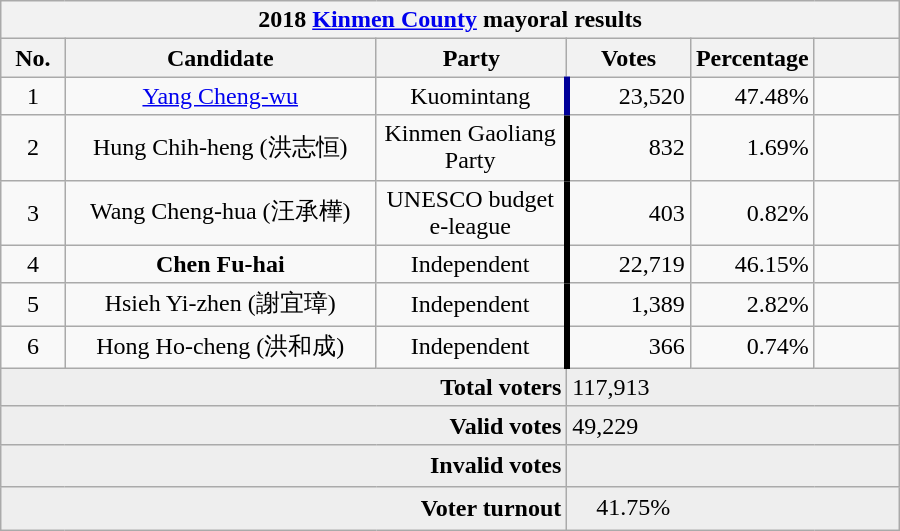<table class="wikitable mw-collapsible" style="text-align:center; margin: 1em auto;">
<tr>
<th colspan="6">2018 <a href='#'>Kinmen County</a> mayoral results</th>
</tr>
<tr>
<th width=35>No.</th>
<th width=200>Candidate</th>
<th width=120>Party</th>
<th width=75>Votes</th>
<th width=75>Percentage</th>
<th width=49></th>
</tr>
<tr>
<td>1</td>
<td><a href='#'>Yang Cheng-wu</a></td>
<td> Kuomintang</td>
<td style="border-left:4px solid #000099;" align="right">23,520</td>
<td align="right">47.48%</td>
<td align="center"></td>
</tr>
<tr>
<td>2</td>
<td>Hung Chih-heng (洪志恒)</td>
<td>Kinmen Gaoliang Party</td>
<td style="border-left:4px solid #000000;" align="right">832</td>
<td align="right">1.69%</td>
<td align="center"></td>
</tr>
<tr>
<td>3</td>
<td>Wang Cheng-hua (汪承樺)</td>
<td>UNESCO budget e-league</td>
<td style="border-left:4px solid #000000;" align="right">403</td>
<td align="right">0.82%</td>
<td align="center"></td>
</tr>
<tr>
<td>4</td>
<td><strong>Chen Fu-hai</strong></td>
<td> Independent</td>
<td style="border-left:4px solid #000000;" align="right">22,719</td>
<td align="right">46.15%</td>
<td align="center"></td>
</tr>
<tr>
<td>5</td>
<td>Hsieh Yi-zhen (謝宜璋)</td>
<td> Independent</td>
<td style="border-left:4px solid #000000;" align="right">1,389</td>
<td align="right">2.82%</td>
<td align="center"></td>
</tr>
<tr>
<td>6</td>
<td>Hong Ho-cheng (洪和成)</td>
<td> Independent</td>
<td style="border-left:4px solid #000000;" align="right">366</td>
<td align="right">0.74%</td>
<td align="center"></td>
</tr>
<tr bgcolor=EEEEEE>
<td colspan="3" align="right"><strong>Total voters</strong></td>
<td colspan="3" align="left">117,913</td>
</tr>
<tr bgcolor=EEEEEE>
<td colspan="3" align="right"><strong>Valid votes</strong></td>
<td colspan="3" align="left">49,229</td>
</tr>
<tr bgcolor=EEEEEE>
<td colspan="3" align="right"><strong>Invalid votes</strong></td>
<td colspan="3" align="left">　</td>
</tr>
<tr bgcolor=EEEEEE>
<td colspan="3" align="right"><strong>Voter turnout</strong></td>
<td colspan="3" align="left">　41.75%</td>
</tr>
</table>
